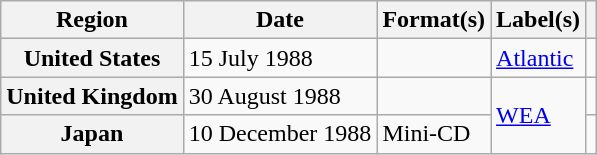<table class="wikitable plainrowheaders">
<tr>
<th scope="col">Region</th>
<th scope="col">Date</th>
<th scope="col">Format(s)</th>
<th scope="col">Label(s)</th>
<th scope="col"></th>
</tr>
<tr>
<th scope="row">United States</th>
<td>15 July 1988</td>
<td></td>
<td><a href='#'>Atlantic</a></td>
<td></td>
</tr>
<tr>
<th scope="row">United Kingdom</th>
<td>30 August 1988</td>
<td></td>
<td rowspan="2"><a href='#'>WEA</a></td>
<td></td>
</tr>
<tr>
<th scope="row">Japan</th>
<td>10 December 1988</td>
<td>Mini-CD</td>
<td></td>
</tr>
</table>
